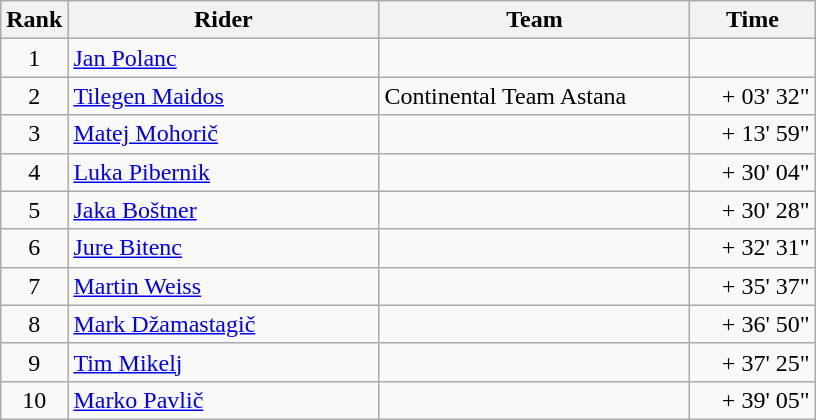<table class="wikitable">
<tr>
<th>Rank</th>
<th>Rider</th>
<th>Team</th>
<th>Time</th>
</tr>
<tr>
<td align=center>1</td>
<td width=200> <a href='#'>Jan Polanc</a> </td>
<td width=200></td>
<td width=76 align=right></td>
</tr>
<tr>
<td align=center>2</td>
<td> <a href='#'>Tilegen Maidos</a></td>
<td>Continental Team Astana</td>
<td align=right>+ 03' 32"</td>
</tr>
<tr>
<td align=center>3</td>
<td> <a href='#'>Matej Mohorič</a></td>
<td></td>
<td align=right>+ 13' 59"</td>
</tr>
<tr>
<td align=center>4</td>
<td> <a href='#'>Luka Pibernik</a></td>
<td></td>
<td align=right>+ 30' 04"</td>
</tr>
<tr>
<td align=center>5</td>
<td> <a href='#'>Jaka Boštner</a></td>
<td></td>
<td align=right>+ 30' 28"</td>
</tr>
<tr>
<td align=center>6</td>
<td> <a href='#'>Jure Bitenc</a></td>
<td></td>
<td align=right>+ 32' 31"</td>
</tr>
<tr>
<td align=center>7</td>
<td> <a href='#'>Martin Weiss</a></td>
<td></td>
<td align=right>+ 35' 37"</td>
</tr>
<tr>
<td align=center>8</td>
<td> <a href='#'>Mark Džamastagič</a></td>
<td></td>
<td align=right>+ 36' 50"</td>
</tr>
<tr>
<td align=center>9</td>
<td> <a href='#'>Tim Mikelj</a></td>
<td></td>
<td align=right>+ 37' 25"</td>
</tr>
<tr>
<td align=center>10</td>
<td> <a href='#'>Marko Pavlič</a></td>
<td></td>
<td align=right>+ 39' 05"</td>
</tr>
</table>
